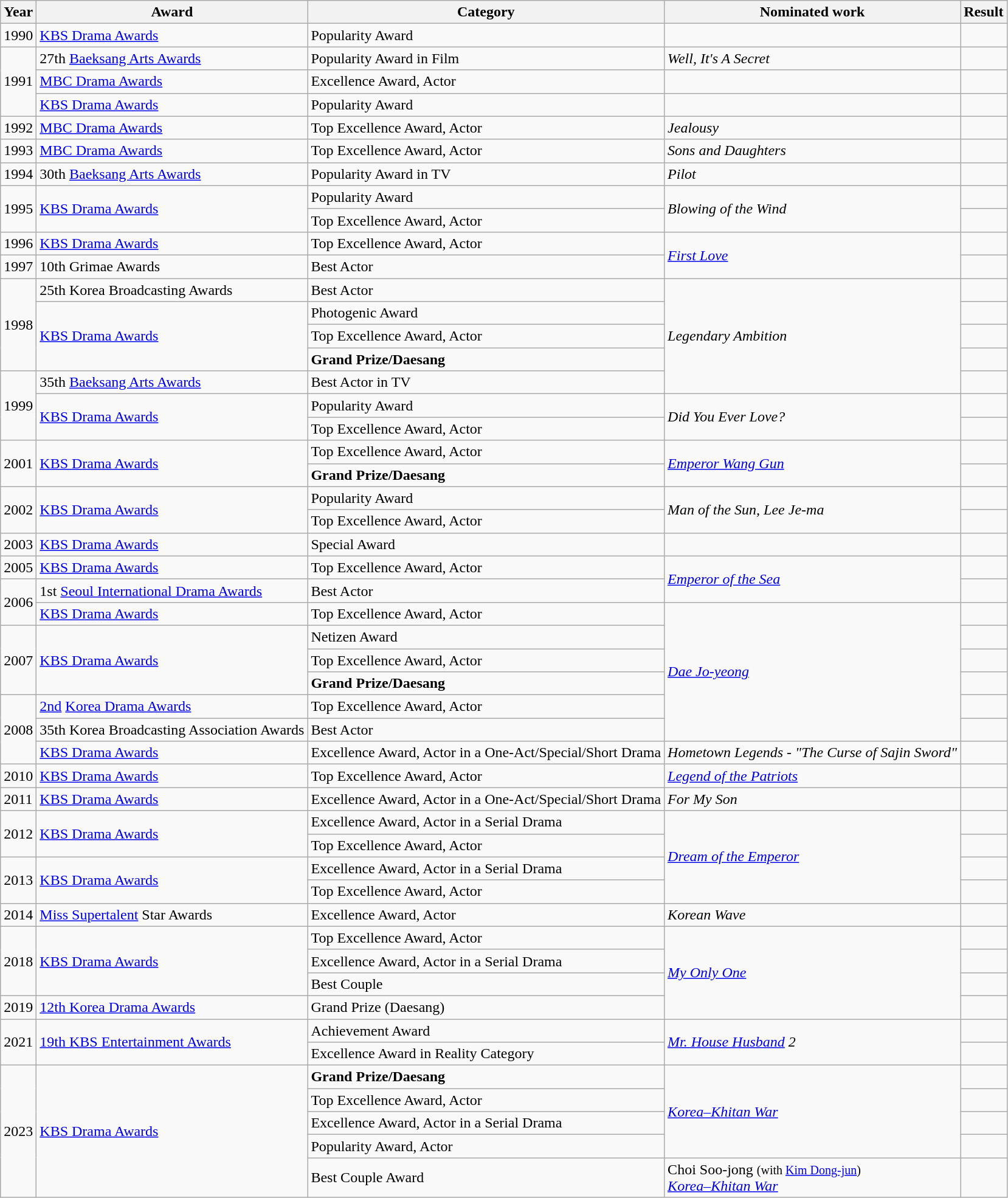<table class="wikitable sortable">
<tr>
<th>Year</th>
<th>Award</th>
<th>Category</th>
<th>Nominated work</th>
<th>Result</th>
</tr>
<tr>
<td>1990</td>
<td><a href='#'>KBS Drama Awards</a></td>
<td>Popularity Award</td>
<td></td>
<td></td>
</tr>
<tr>
<td rowspan="3">1991</td>
<td>27th <a href='#'>Baeksang Arts Awards</a></td>
<td>Popularity Award in Film</td>
<td><em>Well, It's A Secret</em></td>
<td></td>
</tr>
<tr>
<td><a href='#'>MBC Drama Awards</a></td>
<td>Excellence Award, Actor</td>
<td></td>
<td></td>
</tr>
<tr>
<td><a href='#'>KBS Drama Awards</a></td>
<td>Popularity Award</td>
<td></td>
<td></td>
</tr>
<tr>
<td>1992</td>
<td><a href='#'>MBC Drama Awards</a></td>
<td>Top Excellence Award, Actor</td>
<td><em>Jealousy</em></td>
<td></td>
</tr>
<tr>
<td>1993</td>
<td><a href='#'>MBC Drama Awards</a></td>
<td>Top Excellence Award, Actor</td>
<td><em>Sons and Daughters</em></td>
<td></td>
</tr>
<tr>
<td>1994</td>
<td>30th <a href='#'>Baeksang Arts Awards</a></td>
<td>Popularity Award in TV</td>
<td><em>Pilot</em></td>
<td></td>
</tr>
<tr>
<td rowspan=2>1995</td>
<td rowspan=2><a href='#'>KBS Drama Awards</a></td>
<td>Popularity Award</td>
<td rowspan=2><em>Blowing of the Wind</em></td>
<td></td>
</tr>
<tr>
<td>Top Excellence Award, Actor</td>
<td></td>
</tr>
<tr>
<td>1996</td>
<td><a href='#'>KBS Drama Awards</a></td>
<td>Top Excellence Award, Actor</td>
<td rowspan=2><em><a href='#'>First Love</a></em></td>
<td></td>
</tr>
<tr>
<td>1997</td>
<td>10th Grimae Awards</td>
<td>Best Actor</td>
<td></td>
</tr>
<tr>
<td rowspan="4">1998</td>
<td>25th Korea Broadcasting Awards</td>
<td>Best Actor</td>
<td rowspan="5"><em>Legendary Ambition</em></td>
<td></td>
</tr>
<tr>
<td rowspan="3"><a href='#'>KBS Drama Awards</a></td>
<td>Photogenic Award</td>
<td></td>
</tr>
<tr>
<td>Top Excellence Award, Actor</td>
<td></td>
</tr>
<tr>
<td><strong>Grand Prize/Daesang</strong></td>
<td></td>
</tr>
<tr>
<td rowspan=3>1999</td>
<td>35th <a href='#'>Baeksang Arts Awards</a></td>
<td>Best Actor in TV</td>
<td></td>
</tr>
<tr>
<td rowspan=2><a href='#'>KBS Drama Awards</a></td>
<td>Popularity Award</td>
<td rowspan=2><em>Did You Ever Love?</em></td>
<td></td>
</tr>
<tr>
<td>Top Excellence Award, Actor</td>
<td></td>
</tr>
<tr>
<td rowspan=2>2001</td>
<td rowspan=2><a href='#'>KBS Drama Awards</a></td>
<td>Top Excellence Award, Actor</td>
<td rowspan=2><em><a href='#'>Emperor Wang Gun</a></em></td>
<td></td>
</tr>
<tr>
<td><strong>Grand Prize/Daesang</strong></td>
<td></td>
</tr>
<tr>
<td rowspan=2>2002</td>
<td rowspan=2><a href='#'>KBS Drama Awards</a></td>
<td>Popularity Award</td>
<td rowspan=2><em>Man of the Sun, Lee Je-ma</em></td>
<td></td>
</tr>
<tr>
<td>Top Excellence Award, Actor</td>
<td></td>
</tr>
<tr>
<td>2003</td>
<td><a href='#'>KBS Drama Awards</a></td>
<td>Special Award</td>
<td></td>
<td></td>
</tr>
<tr>
<td>2005</td>
<td><a href='#'>KBS Drama Awards</a></td>
<td>Top Excellence Award, Actor</td>
<td rowspan=2><em><a href='#'>Emperor of the Sea</a></em></td>
<td></td>
</tr>
<tr>
<td rowspan=2>2006</td>
<td>1st <a href='#'>Seoul International Drama Awards</a></td>
<td>Best Actor</td>
<td></td>
</tr>
<tr>
<td><a href='#'>KBS Drama Awards</a></td>
<td>Top Excellence Award, Actor</td>
<td rowspan="6"><em><a href='#'>Dae Jo-yeong</a></em></td>
<td></td>
</tr>
<tr>
<td rowspan="3">2007</td>
<td rowspan="3"><a href='#'>KBS Drama Awards</a></td>
<td>Netizen Award</td>
<td></td>
</tr>
<tr>
<td>Top Excellence Award, Actor</td>
<td></td>
</tr>
<tr>
<td><strong>Grand Prize/Daesang</strong></td>
<td></td>
</tr>
<tr>
<td rowspan="3">2008</td>
<td><a href='#'>2nd</a> <a href='#'>Korea Drama Awards</a></td>
<td>Top Excellence Award, Actor</td>
<td></td>
</tr>
<tr>
<td>35th Korea Broadcasting Association Awards</td>
<td>Best Actor</td>
<td></td>
</tr>
<tr>
<td><a href='#'>KBS Drama Awards</a></td>
<td>Excellence Award, Actor in a One-Act/Special/Short Drama</td>
<td><em>Hometown Legends - "The Curse of Sajin Sword"</em></td>
<td></td>
</tr>
<tr>
<td>2010</td>
<td><a href='#'>KBS Drama Awards</a></td>
<td>Top Excellence Award, Actor</td>
<td><em><a href='#'>Legend of the Patriots</a></em></td>
<td></td>
</tr>
<tr>
<td>2011</td>
<td><a href='#'>KBS Drama Awards</a></td>
<td>Excellence Award, Actor in a One-Act/Special/Short Drama</td>
<td><em>For My Son</em></td>
<td></td>
</tr>
<tr>
<td rowspan=2>2012</td>
<td rowspan=2><a href='#'>KBS Drama Awards</a></td>
<td>Excellence Award, Actor in a Serial Drama</td>
<td rowspan=4><em><a href='#'>Dream of the Emperor</a></em></td>
<td></td>
</tr>
<tr>
<td>Top Excellence Award, Actor</td>
<td></td>
</tr>
<tr>
<td rowspan=2>2013</td>
<td rowspan=2><a href='#'>KBS Drama Awards</a></td>
<td>Excellence Award, Actor in a Serial Drama</td>
<td></td>
</tr>
<tr>
<td>Top Excellence Award, Actor</td>
<td></td>
</tr>
<tr>
<td>2014</td>
<td><a href='#'>Miss Supertalent</a> Star Awards</td>
<td>Excellence Award, Actor</td>
<td><em>Korean Wave</em></td>
<td></td>
</tr>
<tr>
<td rowspan=3>2018</td>
<td rowspan=3><a href='#'>KBS Drama Awards</a></td>
<td>Top Excellence Award, Actor</td>
<td rowspan=4><em><a href='#'>My Only One</a></em></td>
<td></td>
</tr>
<tr>
<td>Excellence Award, Actor in a Serial Drama</td>
<td></td>
</tr>
<tr>
<td>Best Couple </td>
<td></td>
</tr>
<tr>
<td>2019</td>
<td><a href='#'>12th Korea Drama Awards</a></td>
<td>Grand Prize (Daesang)</td>
<td></td>
</tr>
<tr>
<td rowspan="2">2021</td>
<td rowspan="2"><a href='#'>19th KBS Entertainment Awards</a></td>
<td>Achievement Award</td>
<td rowspan="2"><em><a href='#'>Mr. House Husband</a> 2</em></td>
<td></td>
</tr>
<tr>
<td>Excellence Award in Reality Category</td>
<td></td>
</tr>
<tr>
<td rowspan=5>2023</td>
<td rowspan=5><a href='#'>KBS Drama Awards</a></td>
<td><strong>Grand Prize/Daesang</strong></td>
<td rowspan=4><em><a href='#'>Korea–Khitan War</a></em></td>
<td></td>
</tr>
<tr>
<td>Top Excellence Award, Actor</td>
<td></td>
</tr>
<tr>
<td>Excellence Award, Actor in a Serial Drama</td>
<td></td>
</tr>
<tr>
<td>Popularity Award, Actor</td>
<td></td>
</tr>
<tr>
<td>Best Couple Award</td>
<td>Choi Soo-jong <small>(with <a href='#'>Kim Dong-jun</a>)</small><br> <em><a href='#'>Korea–Khitan War</a></em></td>
<td></td>
</tr>
</table>
